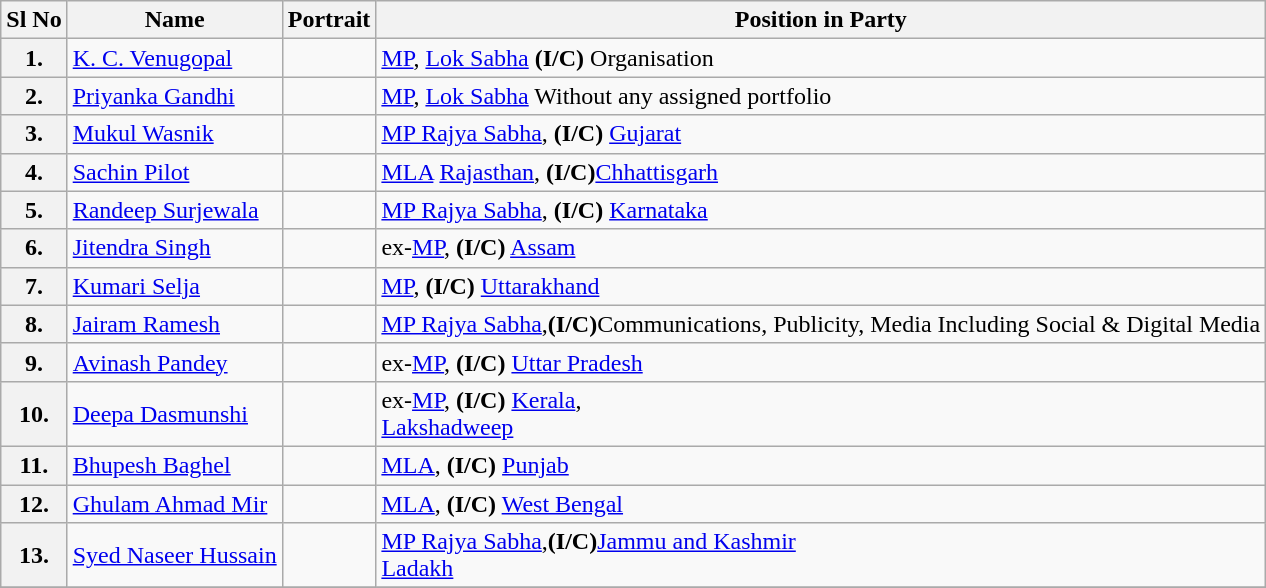<table class="sortable wikitable">
<tr>
<th style="text-align:center;">Sl No</th>
<th style="text-align:center;">Name</th>
<th style="text-align:center;">Portrait</th>
<th style="text-align:center;">Position in Party</th>
</tr>
<tr style="text-align:left;">
<th>1.</th>
<td><a href='#'>K. C. Venugopal</a></td>
<td></td>
<td><a href='#'>MP</a>, <a href='#'>Lok Sabha</a> <strong>(I/C)</strong> Organisation</td>
</tr>
<tr>
<th>2.</th>
<td><a href='#'>Priyanka Gandhi</a></td>
<td></td>
<td><a href='#'>MP</a>, <a href='#'>Lok Sabha</a> Without any assigned portfolio</td>
</tr>
<tr>
<th>3.</th>
<td><a href='#'>Mukul Wasnik</a></td>
<td></td>
<td><a href='#'>MP Rajya Sabha</a>,  <strong>(I/C)</strong> <a href='#'>Gujarat</a></td>
</tr>
<tr>
<th>4.</th>
<td><a href='#'>Sachin Pilot</a></td>
<td></td>
<td><a href='#'>MLA</a> <a href='#'>Rajasthan</a>, <strong>(I/C)</strong><a href='#'>Chhattisgarh</a></td>
</tr>
<tr>
<th>5.</th>
<td><a href='#'>Randeep Surjewala</a></td>
<td></td>
<td><a href='#'>MP Rajya Sabha</a>, <strong>(I/C)</strong> <a href='#'>Karnataka</a></td>
</tr>
<tr>
<th>6.</th>
<td><a href='#'>Jitendra Singh</a></td>
<td></td>
<td>ex-<a href='#'>MP</a>, <strong>(I/C)</strong> <a href='#'>Assam</a></td>
</tr>
<tr>
<th>7.</th>
<td><a href='#'>Kumari Selja</a></td>
<td></td>
<td><a href='#'>MP</a>, <strong>(I/C)</strong> <a href='#'>Uttarakhand</a></td>
</tr>
<tr>
<th>8.</th>
<td><a href='#'>Jairam Ramesh</a></td>
<td></td>
<td><a href='#'>MP Rajya Sabha</a>,<strong>(I/C)</strong>Communications, Publicity, Media Including Social & Digital Media</td>
</tr>
<tr>
<th>9.</th>
<td><a href='#'>Avinash Pandey</a></td>
<td></td>
<td>ex-<a href='#'>MP</a>, <strong>(I/C)</strong> <a href='#'>Uttar Pradesh</a></td>
</tr>
<tr>
<th>10.</th>
<td><a href='#'>Deepa Dasmunshi</a></td>
<td></td>
<td>ex-<a href='#'>MP</a>, <strong>(I/C)</strong> <a href='#'>Kerala</a>,<br><a href='#'>Lakshadweep</a></td>
</tr>
<tr>
<th>11.</th>
<td><a href='#'>Bhupesh Baghel</a></td>
<td></td>
<td><a href='#'>MLA</a>, <strong>(I/C)</strong> <a href='#'>Punjab</a></td>
</tr>
<tr>
<th>12.</th>
<td><a href='#'>Ghulam Ahmad Mir</a></td>
<td></td>
<td><a href='#'>MLA</a>, <strong>(I/C)</strong> <a href='#'>West Bengal</a></td>
</tr>
<tr>
<th>13.</th>
<td><a href='#'>Syed Naseer Hussain</a></td>
<td></td>
<td><a href='#'>MP Rajya Sabha</a>,<strong>(I/C)</strong><a href='#'>Jammu and Kashmir</a><br><a href='#'>Ladakh</a></td>
</tr>
<tr>
</tr>
</table>
